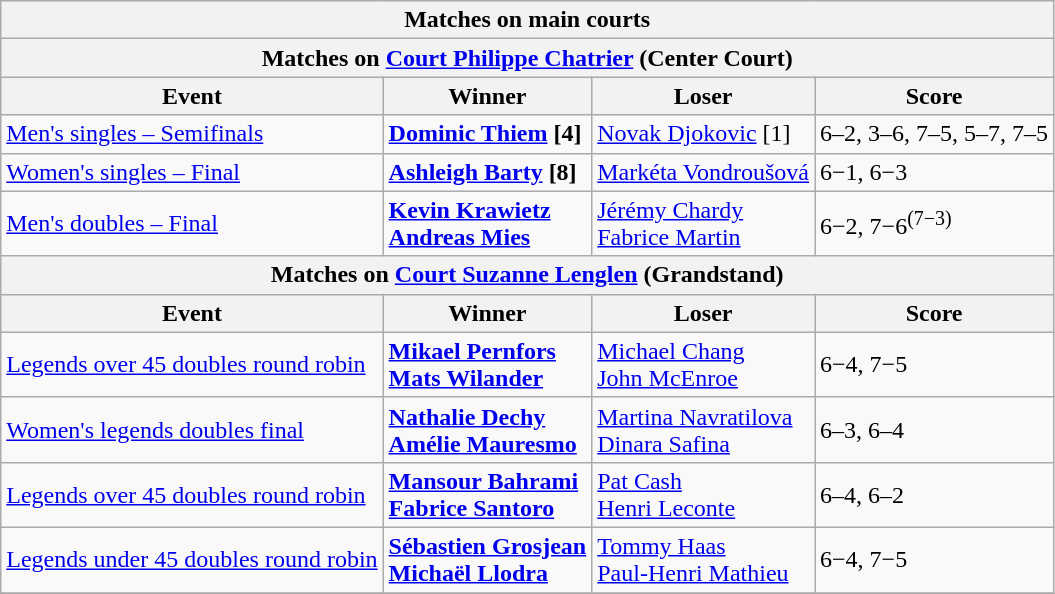<table class="wikitable">
<tr>
<th colspan=4 style=white-space:nowrap>Matches on main courts</th>
</tr>
<tr>
<th colspan=4>Matches on <a href='#'>Court Philippe Chatrier</a> (Center Court)</th>
</tr>
<tr>
<th>Event</th>
<th>Winner</th>
<th>Loser</th>
<th>Score</th>
</tr>
<tr>
<td><a href='#'>Men's singles – Semifinals</a></td>
<td> <strong><a href='#'>Dominic Thiem</a> [4]</strong></td>
<td> <a href='#'>Novak Djokovic</a> [1]</td>
<td>6–2, 3–6, 7–5, 5–7, 7–5</td>
</tr>
<tr>
<td><a href='#'>Women's singles – Final</a></td>
<td> <strong><a href='#'>Ashleigh Barty</a> [8]</strong></td>
<td> <a href='#'>Markéta Vondroušová</a></td>
<td>6−1, 6−3</td>
</tr>
<tr>
<td><a href='#'>Men's doubles – Final</a></td>
<td><strong> <a href='#'>Kevin Krawietz</a> <br>  <a href='#'>Andreas Mies</a></strong></td>
<td> <a href='#'>Jérémy Chardy</a> <br>  <a href='#'>Fabrice Martin</a></td>
<td>6−2, 7−6<sup>(7−3)</sup></td>
</tr>
<tr>
<th colspan=4>Matches on <a href='#'>Court Suzanne Lenglen</a> (Grandstand)</th>
</tr>
<tr>
<th>Event</th>
<th>Winner</th>
<th>Loser</th>
<th>Score</th>
</tr>
<tr>
<td><a href='#'>Legends over 45 doubles round robin</a></td>
<td><strong> <a href='#'>Mikael Pernfors</a> <br>  <a href='#'>Mats Wilander</a></strong></td>
<td> <a href='#'>Michael Chang</a> <br>  <a href='#'>John McEnroe</a></td>
<td>6−4, 7−5</td>
</tr>
<tr>
<td><a href='#'>Women's legends doubles final</a></td>
<td><strong> <a href='#'>Nathalie Dechy</a> <br>  <a href='#'>Amélie Mauresmo</a></strong></td>
<td> <a href='#'>Martina Navratilova</a> <br>  <a href='#'>Dinara Safina</a></td>
<td>6–3, 6–4</td>
</tr>
<tr>
<td><a href='#'>Legends over 45 doubles round robin</a></td>
<td><strong> <a href='#'>Mansour Bahrami</a> <br>  <a href='#'>Fabrice Santoro</a></strong></td>
<td> <a href='#'>Pat Cash</a> <br>  <a href='#'>Henri Leconte</a></td>
<td>6–4, 6–2</td>
</tr>
<tr>
<td><a href='#'>Legends under 45 doubles round robin</a></td>
<td><strong> <a href='#'>Sébastien Grosjean</a> <br>  <a href='#'>Michaël Llodra</a> </strong></td>
<td> <a href='#'>Tommy Haas</a> <br>  <a href='#'>Paul-Henri Mathieu</a></td>
<td>6−4, 7−5</td>
</tr>
<tr>
</tr>
</table>
